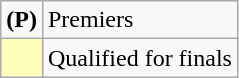<table class=wikitable>
<tr>
<td><strong>(P)</strong></td>
<td>Premiers</td>
</tr>
<tr>
<td bgcolor=FFFFBB></td>
<td>Qualified for finals</td>
</tr>
</table>
